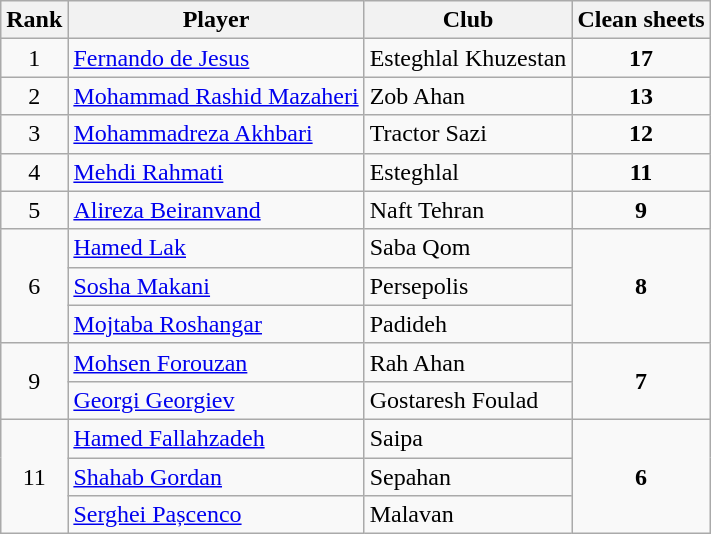<table class="wikitable">
<tr>
<th>Rank</th>
<th>Player</th>
<th>Club</th>
<th>Clean sheets</th>
</tr>
<tr>
<td align="center">1</td>
<td> <a href='#'>Fernando de Jesus</a></td>
<td>Esteghlal Khuzestan</td>
<td align="center"><strong>17</strong></td>
</tr>
<tr>
<td align="center">2</td>
<td> <a href='#'>Mohammad Rashid Mazaheri</a></td>
<td>Zob Ahan</td>
<td align="center"><strong>13</strong></td>
</tr>
<tr>
<td align="center">3</td>
<td> <a href='#'>Mohammadreza Akhbari</a></td>
<td>Tractor Sazi</td>
<td align="center"><strong>12</strong></td>
</tr>
<tr>
<td align="center">4</td>
<td> <a href='#'>Mehdi Rahmati</a></td>
<td>Esteghlal</td>
<td align="center"><strong>11</strong></td>
</tr>
<tr>
<td align="center">5</td>
<td> <a href='#'>Alireza Beiranvand</a></td>
<td>Naft Tehran</td>
<td align="center"><strong>9</strong></td>
</tr>
<tr>
<td rowspan=3 align="center">6</td>
<td> <a href='#'>Hamed Lak</a></td>
<td>Saba Qom</td>
<td rowspan=3 align="center"><strong>8</strong></td>
</tr>
<tr>
<td> <a href='#'>Sosha Makani</a></td>
<td>Persepolis</td>
</tr>
<tr>
<td> <a href='#'>Mojtaba Roshangar</a></td>
<td>Padideh</td>
</tr>
<tr>
<td rowspan=2 align="center">9</td>
<td> <a href='#'>Mohsen Forouzan</a></td>
<td>Rah Ahan</td>
<td rowspan=2 align="center"><strong>7</strong></td>
</tr>
<tr>
<td> <a href='#'>Georgi Georgiev</a></td>
<td>Gostaresh Foulad</td>
</tr>
<tr>
<td rowspan=3 align="center">11</td>
<td> <a href='#'>Hamed Fallahzadeh</a></td>
<td>Saipa</td>
<td rowspan=3 align="center"><strong>6</strong></td>
</tr>
<tr>
<td> <a href='#'>Shahab Gordan</a></td>
<td>Sepahan</td>
</tr>
<tr>
<td> <a href='#'>Serghei Pașcenco</a></td>
<td>Malavan</td>
</tr>
</table>
